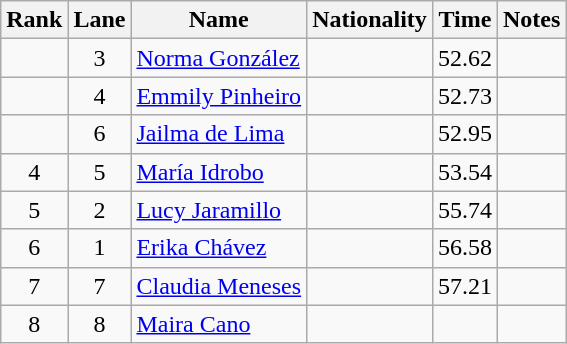<table class="wikitable sortable" style="text-align:center">
<tr>
<th>Rank</th>
<th>Lane</th>
<th>Name</th>
<th>Nationality</th>
<th>Time</th>
<th>Notes</th>
</tr>
<tr>
<td></td>
<td>3</td>
<td align=left><a href='#'>Norma González</a></td>
<td align=left></td>
<td>52.62</td>
<td></td>
</tr>
<tr>
<td></td>
<td>4</td>
<td align=left><a href='#'>Emmily Pinheiro</a></td>
<td align=left></td>
<td>52.73</td>
<td></td>
</tr>
<tr>
<td></td>
<td>6</td>
<td align=left><a href='#'>Jailma de Lima</a></td>
<td align=left></td>
<td>52.95</td>
<td></td>
</tr>
<tr>
<td>4</td>
<td>5</td>
<td align=left><a href='#'>María Idrobo</a></td>
<td align=left></td>
<td>53.54</td>
<td></td>
</tr>
<tr>
<td>5</td>
<td>2</td>
<td align=left><a href='#'>Lucy Jaramillo</a></td>
<td align=left></td>
<td>55.74</td>
<td></td>
</tr>
<tr>
<td>6</td>
<td>1</td>
<td align=left><a href='#'>Erika Chávez</a></td>
<td align=left></td>
<td>56.58</td>
<td></td>
</tr>
<tr>
<td>7</td>
<td>7</td>
<td align=left><a href='#'>Claudia Meneses</a></td>
<td align=left></td>
<td>57.21</td>
<td></td>
</tr>
<tr>
<td>8</td>
<td>8</td>
<td align=left><a href='#'>Maira Cano</a></td>
<td align=left></td>
<td></td>
<td></td>
</tr>
</table>
